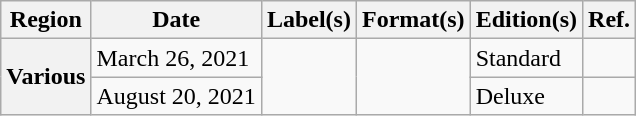<table class="wikitable plainrowheaders">
<tr>
<th scope="col">Region</th>
<th scope="col">Date</th>
<th scope="col">Label(s)</th>
<th scope="col">Format(s)</th>
<th scope="col">Edition(s)</th>
<th scope="col">Ref.</th>
</tr>
<tr>
<th scope="row" rowspan="2">Various</th>
<td>March 26, 2021</td>
<td rowspan="2"></td>
<td rowspan="2"></td>
<td>Standard</td>
<td style="text-align: center"></td>
</tr>
<tr>
<td>August 20, 2021</td>
<td>Deluxe</td>
<td style="text-align: center"></td>
</tr>
</table>
